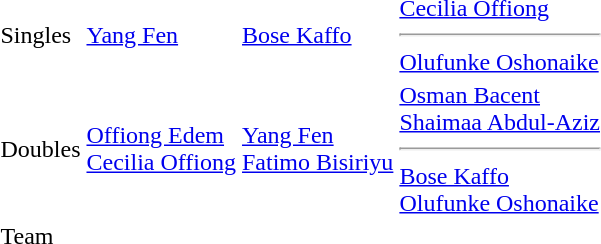<table>
<tr>
<td>Singles</td>
<td><a href='#'>Yang Fen</a> <br> </td>
<td><a href='#'>Bose Kaffo</a> <br> </td>
<td><a href='#'>Cecilia Offiong</a>  <br>  <hr> <a href='#'>Olufunke Oshonaike</a>  <br> </td>
</tr>
<tr>
<td>Doubles</td>
<td><a href='#'>Offiong Edem</a> <br> <a href='#'>Cecilia Offiong</a> <br> </td>
<td><a href='#'>Yang Fen</a> <br> <a href='#'>Fatimo Bisiriyu</a> <br> </td>
<td><a href='#'>Osman Bacent</a><br> <a href='#'>Shaimaa Abdul-Aziz</a> <br>  <hr> <a href='#'>Bose Kaffo</a><br> <a href='#'>Olufunke Oshonaike</a> <br> </td>
</tr>
<tr>
<td>Team</td>
<td></td>
<td></td>
<td></td>
</tr>
</table>
